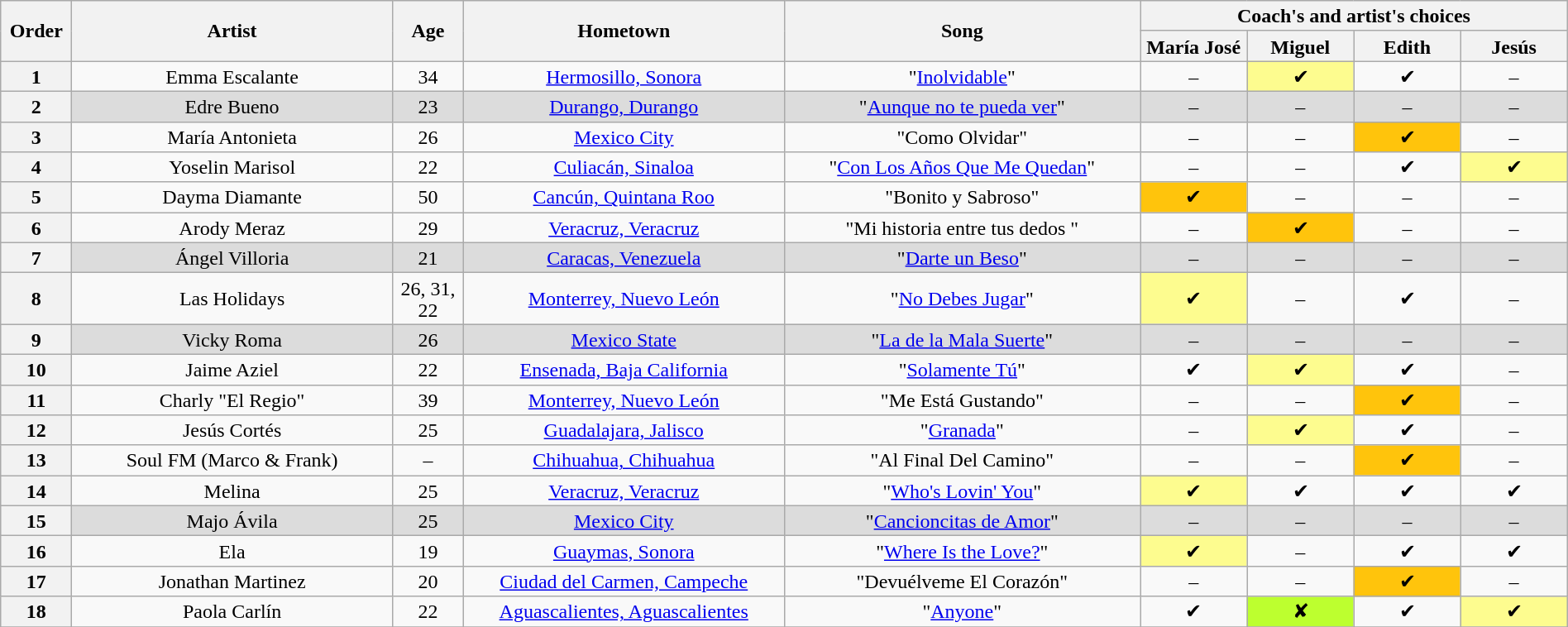<table class="wikitable" style="text-align:center; line-height:17px; width:100%">
<tr>
<th scope="col" rowspan="2" style="width:04%">Order</th>
<th scope="col" rowspan="2" style="width:18%">Artist</th>
<th scope="col" rowspan="2" style="width:04%">Age</th>
<th scope="col" rowspan="2" style="width:18%">Hometown</th>
<th scope="col" rowspan="2" style="width:20%">Song</th>
<th scope="col" colspan="4" style="width:24%">Coach's and artist's choices</th>
</tr>
<tr>
<th style="width:06%">María José</th>
<th style="width:06%">Miguel</th>
<th style="width:06%">Edith</th>
<th style="width:06%">Jesús</th>
</tr>
<tr>
<th>1</th>
<td>Emma Escalante</td>
<td>34</td>
<td><a href='#'>Hermosillo, Sonora</a></td>
<td>"<a href='#'>Inolvidable</a>"</td>
<td>–</td>
<td style="background:#fdfc8f">✔</td>
<td>✔</td>
<td>–</td>
</tr>
<tr style="background:#dcdcdc">
<th>2</th>
<td>Edre Bueno</td>
<td>23</td>
<td><a href='#'>Durango, Durango</a></td>
<td>"<a href='#'>Aunque no te pueda ver</a>"</td>
<td>–</td>
<td>–</td>
<td>–</td>
<td>–</td>
</tr>
<tr>
<th>3</th>
<td>María Antonieta</td>
<td>26</td>
<td><a href='#'>Mexico City</a></td>
<td>"Como Olvidar"</td>
<td>–</td>
<td>–</td>
<td style="background:#ffc40c">✔</td>
<td>–</td>
</tr>
<tr>
<th>4</th>
<td>Yoselin Marisol</td>
<td>22</td>
<td><a href='#'>Culiacán, Sinaloa</a></td>
<td>"<a href='#'>Con Los Años Que Me Quedan</a>"</td>
<td>–</td>
<td>–</td>
<td>✔</td>
<td style="background:#fdfc8f">✔</td>
</tr>
<tr>
<th>5</th>
<td>Dayma Diamante</td>
<td>50</td>
<td><a href='#'>Cancún, Quintana Roo</a></td>
<td>"Bonito y Sabroso"</td>
<td style="background:#ffc40c">✔</td>
<td>–</td>
<td>–</td>
<td>–</td>
</tr>
<tr>
<th>6</th>
<td>Arody Meraz</td>
<td>29</td>
<td><a href='#'>Veracruz, Veracruz</a></td>
<td>"Mi historia entre tus dedos "</td>
<td>–</td>
<td style="background:#ffc40c">✔</td>
<td>–</td>
<td>–</td>
</tr>
<tr style="background:#dcdcdc">
<th>7</th>
<td>Ángel Villoria</td>
<td>21</td>
<td><a href='#'>Caracas, Venezuela</a></td>
<td>"<a href='#'>Darte un Beso</a>"</td>
<td>–</td>
<td>–</td>
<td>–</td>
<td>–</td>
</tr>
<tr>
<th>8</th>
<td>Las Holidays</td>
<td>26, 31, 22</td>
<td><a href='#'>Monterrey, Nuevo León</a></td>
<td>"<a href='#'>No Debes Jugar</a>"</td>
<td style="background:#fdfc8f">✔</td>
<td>–</td>
<td>✔</td>
<td>–</td>
</tr>
<tr style="background:#dcdcdc">
<th>9</th>
<td>Vicky Roma</td>
<td>26</td>
<td><a href='#'>Mexico State</a></td>
<td>"<a href='#'>La de la Mala Suerte</a>"</td>
<td>–</td>
<td>–</td>
<td>–</td>
<td>–</td>
</tr>
<tr>
<th>10</th>
<td>Jaime Aziel</td>
<td>22</td>
<td><a href='#'>Ensenada, Baja California</a></td>
<td>"<a href='#'>Solamente Tú</a>"</td>
<td>✔</td>
<td style="background:#fdfc8f">✔</td>
<td>✔</td>
<td>–</td>
</tr>
<tr>
<th>11</th>
<td>Charly "El Regio"</td>
<td>39</td>
<td><a href='#'>Monterrey, Nuevo León</a></td>
<td>"Me Está Gustando"</td>
<td>–</td>
<td>–</td>
<td style="background:#ffc40c">✔</td>
<td>–</td>
</tr>
<tr>
<th>12</th>
<td>Jesús Cortés</td>
<td>25</td>
<td><a href='#'>Guadalajara, Jalisco</a></td>
<td>"<a href='#'>Granada</a>"</td>
<td>–</td>
<td style="background:#fdfc8f">✔</td>
<td>✔</td>
<td>–</td>
</tr>
<tr>
<th>13</th>
<td>Soul FM (Marco & Frank)</td>
<td>–</td>
<td><a href='#'>Chihuahua, Chihuahua</a></td>
<td>"Al Final Del Camino"</td>
<td>–</td>
<td>–</td>
<td style="background:#ffc40c">✔</td>
<td>–</td>
</tr>
<tr>
<th>14</th>
<td>Melina</td>
<td>25</td>
<td><a href='#'>Veracruz, Veracruz</a></td>
<td>"<a href='#'>Who's Lovin' You</a>"</td>
<td style="background:#fdfc8f">✔</td>
<td>✔</td>
<td>✔</td>
<td>✔</td>
</tr>
<tr style="background:#dcdcdc">
<th>15</th>
<td>Majo Ávila</td>
<td>25</td>
<td><a href='#'>Mexico City</a></td>
<td>"<a href='#'>Cancioncitas de Amor</a>"</td>
<td>–</td>
<td>–</td>
<td>–</td>
<td>–</td>
</tr>
<tr>
<th>16</th>
<td>Ela</td>
<td>19</td>
<td><a href='#'>Guaymas, Sonora</a></td>
<td>"<a href='#'>Where Is the Love?</a>"</td>
<td style="background:#fdfc8f">✔</td>
<td>–</td>
<td>✔</td>
<td>✔</td>
</tr>
<tr>
<th>17</th>
<td>Jonathan Martinez</td>
<td>20</td>
<td><a href='#'>Ciudad del Carmen, Campeche</a></td>
<td>"Devuélveme El Corazón"</td>
<td>–</td>
<td>–</td>
<td style="background:#ffc40c">✔</td>
<td>–</td>
</tr>
<tr>
<th>18</th>
<td>Paola Carlín</td>
<td>22</td>
<td><a href='#'>Aguascalientes, Aguascalientes</a></td>
<td>"<a href='#'>Anyone</a>"</td>
<td>✔</td>
<td style="background:#bdff2f">✘</td>
<td>✔</td>
<td style="background:#fdfc8f">✔</td>
</tr>
<tr>
</tr>
</table>
